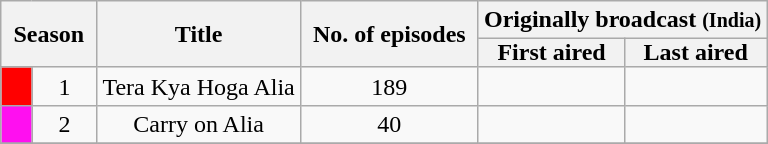<table class="wikitable" style="text-align:center">
<tr>
<th style="padding: 0 8px"  colspan="2" rowspan="2">Season</th>
<th rowspan="2">Title</th>
<th style="padding: 0 8px" rowspan="2">No. of episodes</th>
<th colspan="2">Originally broadcast <small>(India)</small></th>
</tr>
<tr>
<th style="padding: 0 8px">First aired</th>
<th style="padding: 0 8px">Last aired</th>
</tr>
<tr>
<td style="background:#FF0000"></td>
<td align="center">1</td>
<td>Tera Kya Hoga Alia</td>
<td align="center">189</td>
<td align="center"></td>
<td align="center"></td>
</tr>
<tr>
<td style="background:#FF0FF0"></td>
<td align="center">2</td>
<td>Carry on Alia</td>
<td align="center">40</td>
<td align="center"></td>
<td align="center"></td>
</tr>
<tr>
</tr>
</table>
